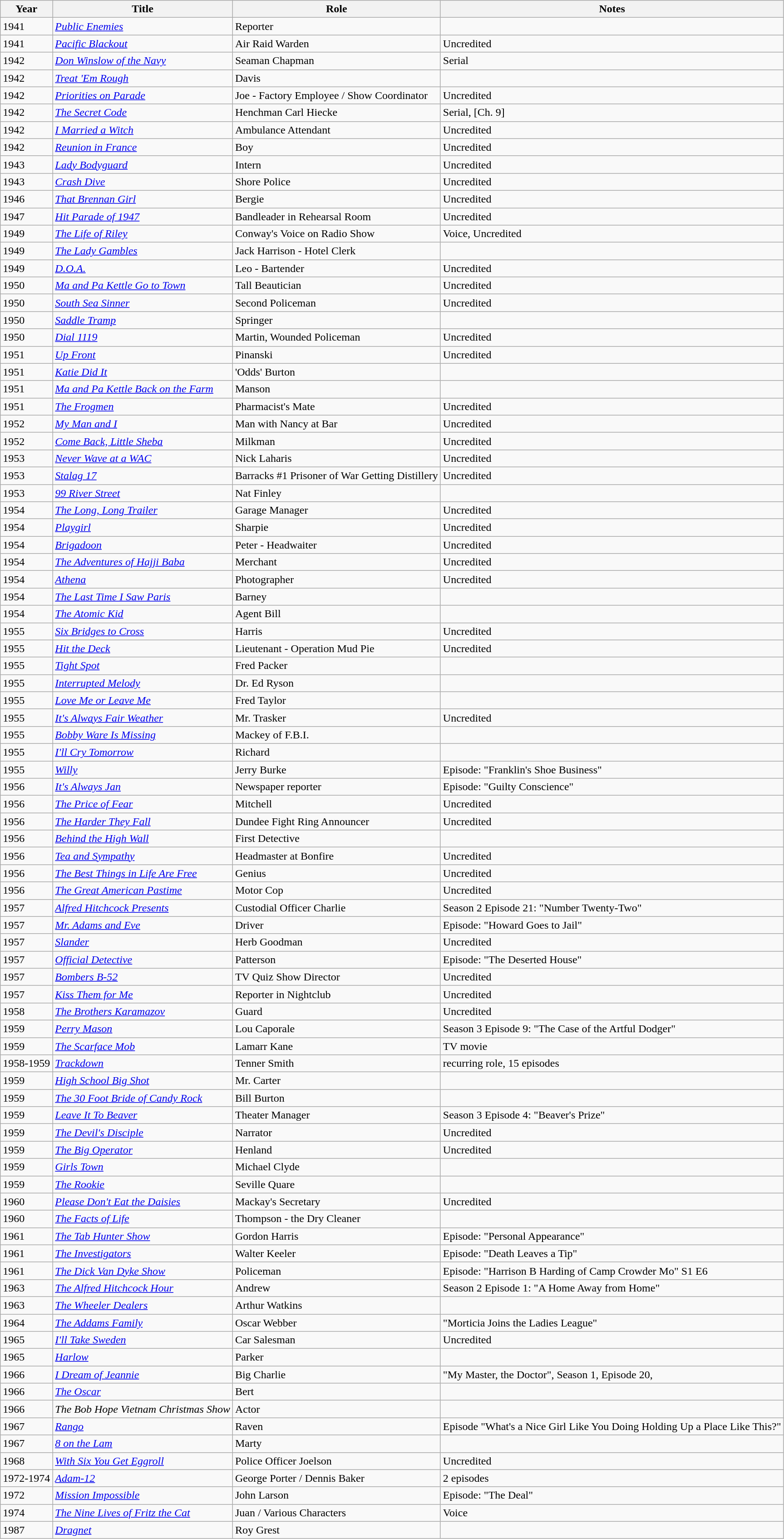<table class="wikitable">
<tr>
<th>Year</th>
<th>Title</th>
<th>Role</th>
<th>Notes</th>
</tr>
<tr>
<td>1941</td>
<td><em><a href='#'>Public Enemies</a></em></td>
<td>Reporter</td>
<td></td>
</tr>
<tr>
<td>1941</td>
<td><em><a href='#'>Pacific Blackout</a></em></td>
<td>Air Raid Warden</td>
<td>Uncredited</td>
</tr>
<tr>
<td>1942</td>
<td><em><a href='#'>Don Winslow of the Navy</a></em></td>
<td>Seaman Chapman</td>
<td>Serial</td>
</tr>
<tr>
<td>1942</td>
<td><em><a href='#'>Treat 'Em Rough</a></em></td>
<td>Davis</td>
<td></td>
</tr>
<tr>
<td>1942</td>
<td><em><a href='#'>Priorities on Parade</a></em></td>
<td>Joe - Factory Employee / Show Coordinator</td>
<td>Uncredited</td>
</tr>
<tr>
<td>1942</td>
<td><em><a href='#'>The Secret Code</a></em></td>
<td>Henchman Carl Hiecke</td>
<td>Serial, [Ch. 9]</td>
</tr>
<tr>
<td>1942</td>
<td><em><a href='#'>I Married a Witch</a></em></td>
<td>Ambulance Attendant</td>
<td>Uncredited</td>
</tr>
<tr>
<td>1942</td>
<td><em><a href='#'>Reunion in France</a></em></td>
<td>Boy</td>
<td>Uncredited</td>
</tr>
<tr>
<td>1943</td>
<td><em><a href='#'>Lady Bodyguard</a></em></td>
<td>Intern</td>
<td>Uncredited</td>
</tr>
<tr>
<td>1943</td>
<td><em><a href='#'>Crash Dive</a></em></td>
<td>Shore Police</td>
<td>Uncredited</td>
</tr>
<tr>
<td>1946</td>
<td><em><a href='#'>That Brennan Girl</a></em></td>
<td>Bergie</td>
<td>Uncredited</td>
</tr>
<tr>
<td>1947</td>
<td><em><a href='#'>Hit Parade of 1947</a></em></td>
<td>Bandleader in Rehearsal Room</td>
<td>Uncredited</td>
</tr>
<tr>
<td>1949</td>
<td><em><a href='#'>The Life of Riley</a></em></td>
<td>Conway's Voice on Radio Show</td>
<td>Voice, Uncredited</td>
</tr>
<tr>
<td>1949</td>
<td><em><a href='#'>The Lady Gambles</a></em></td>
<td>Jack Harrison - Hotel Clerk</td>
<td></td>
</tr>
<tr>
<td>1949</td>
<td><em><a href='#'>D.O.A.</a></em></td>
<td>Leo - Bartender</td>
<td>Uncredited</td>
</tr>
<tr>
<td>1950</td>
<td><em><a href='#'>Ma and Pa Kettle Go to Town</a></em></td>
<td>Tall Beautician</td>
<td>Uncredited</td>
</tr>
<tr>
<td>1950</td>
<td><em><a href='#'>South Sea Sinner</a></em></td>
<td>Second Policeman</td>
<td>Uncredited</td>
</tr>
<tr>
<td>1950</td>
<td><em><a href='#'>Saddle Tramp</a></em></td>
<td>Springer</td>
<td></td>
</tr>
<tr>
<td>1950</td>
<td><em><a href='#'>Dial 1119</a></em></td>
<td>Martin, Wounded Policeman</td>
<td>Uncredited</td>
</tr>
<tr>
<td>1951</td>
<td><em><a href='#'>Up Front</a></em></td>
<td>Pinanski</td>
<td>Uncredited</td>
</tr>
<tr>
<td>1951</td>
<td><em><a href='#'>Katie Did It</a></em></td>
<td>'Odds' Burton</td>
<td></td>
</tr>
<tr>
<td>1951</td>
<td><em><a href='#'>Ma and Pa Kettle Back on the Farm</a></em></td>
<td>Manson</td>
<td></td>
</tr>
<tr>
<td>1951</td>
<td><em><a href='#'>The Frogmen</a></em></td>
<td>Pharmacist's Mate</td>
<td>Uncredited</td>
</tr>
<tr>
<td>1952</td>
<td><em><a href='#'>My Man and I</a></em></td>
<td>Man with Nancy at Bar</td>
<td>Uncredited</td>
</tr>
<tr>
<td>1952</td>
<td><em><a href='#'>Come Back, Little Sheba</a></em></td>
<td>Milkman</td>
<td>Uncredited</td>
</tr>
<tr>
<td>1953</td>
<td><em><a href='#'>Never Wave at a WAC</a></em></td>
<td>Nick Laharis</td>
<td>Uncredited</td>
</tr>
<tr>
<td>1953</td>
<td><em><a href='#'>Stalag 17</a></em></td>
<td>Barracks #1 Prisoner of War Getting Distillery</td>
<td>Uncredited</td>
</tr>
<tr>
<td>1953</td>
<td><em><a href='#'>99 River Street</a></em></td>
<td>Nat Finley</td>
<td></td>
</tr>
<tr>
<td>1954</td>
<td><em><a href='#'>The Long, Long Trailer</a></em></td>
<td>Garage Manager</td>
<td>Uncredited</td>
</tr>
<tr>
<td>1954</td>
<td><em><a href='#'>Playgirl</a></em></td>
<td>Sharpie</td>
<td>Uncredited</td>
</tr>
<tr>
<td>1954</td>
<td><em><a href='#'>Brigadoon</a></em></td>
<td>Peter - Headwaiter</td>
<td>Uncredited</td>
</tr>
<tr>
<td>1954</td>
<td><em><a href='#'>The Adventures of Hajji Baba</a></em></td>
<td>Merchant</td>
<td>Uncredited</td>
</tr>
<tr>
<td>1954</td>
<td><em><a href='#'>Athena</a></em></td>
<td>Photographer</td>
<td>Uncredited</td>
</tr>
<tr>
<td>1954</td>
<td><em><a href='#'>The Last Time I Saw Paris</a></em></td>
<td>Barney</td>
<td></td>
</tr>
<tr>
<td>1954</td>
<td><em><a href='#'>The Atomic Kid</a></em></td>
<td>Agent Bill</td>
<td></td>
</tr>
<tr>
<td>1955</td>
<td><em><a href='#'>Six Bridges to Cross</a></em></td>
<td>Harris</td>
<td>Uncredited</td>
</tr>
<tr>
<td>1955</td>
<td><em><a href='#'>Hit the Deck</a></em></td>
<td>Lieutenant - Operation Mud Pie</td>
<td>Uncredited</td>
</tr>
<tr>
<td>1955</td>
<td><em><a href='#'>Tight Spot</a></em></td>
<td>Fred Packer</td>
<td></td>
</tr>
<tr>
<td>1955</td>
<td><em><a href='#'>Interrupted Melody</a></em></td>
<td>Dr. Ed Ryson</td>
<td></td>
</tr>
<tr>
<td>1955</td>
<td><em><a href='#'>Love Me or Leave Me</a></em></td>
<td>Fred Taylor</td>
<td></td>
</tr>
<tr>
<td>1955</td>
<td><em><a href='#'>It's Always Fair Weather</a></em></td>
<td>Mr. Trasker</td>
<td>Uncredited</td>
</tr>
<tr>
<td>1955</td>
<td><em><a href='#'>Bobby Ware Is Missing</a></em></td>
<td>Mackey of F.B.I.</td>
<td></td>
</tr>
<tr>
<td>1955</td>
<td><em><a href='#'>I'll Cry Tomorrow</a></em></td>
<td>Richard</td>
<td></td>
</tr>
<tr>
<td>1955</td>
<td><em><a href='#'>Willy</a></em></td>
<td>Jerry Burke</td>
<td>Episode: "Franklin's Shoe Business"</td>
</tr>
<tr>
<td>1956</td>
<td><em><a href='#'>It's Always Jan</a></em></td>
<td>Newspaper reporter</td>
<td>Episode: "Guilty Conscience"</td>
</tr>
<tr>
<td>1956</td>
<td><em><a href='#'>The Price of Fear</a></em></td>
<td>Mitchell</td>
<td>Uncredited</td>
</tr>
<tr>
<td>1956</td>
<td><em><a href='#'>The Harder They Fall</a></em></td>
<td>Dundee Fight Ring Announcer</td>
<td>Uncredited</td>
</tr>
<tr>
<td>1956</td>
<td><em><a href='#'>Behind the High Wall</a></em></td>
<td>First Detective</td>
<td></td>
</tr>
<tr>
<td>1956</td>
<td><em><a href='#'>Tea and Sympathy</a></em></td>
<td>Headmaster at Bonfire</td>
<td>Uncredited</td>
</tr>
<tr>
<td>1956</td>
<td><em><a href='#'>The Best Things in Life Are Free</a></em></td>
<td>Genius</td>
<td>Uncredited</td>
</tr>
<tr>
<td>1956</td>
<td><em><a href='#'>The Great American Pastime</a></em></td>
<td>Motor Cop</td>
<td>Uncredited</td>
</tr>
<tr>
<td>1957</td>
<td><em><a href='#'>Alfred Hitchcock Presents</a></em></td>
<td>Custodial Officer Charlie</td>
<td>Season 2 Episode 21: "Number Twenty-Two"</td>
</tr>
<tr>
<td>1957</td>
<td><em><a href='#'>Mr. Adams and Eve</a></em></td>
<td>Driver</td>
<td>Episode:  "Howard Goes to Jail"</td>
</tr>
<tr>
<td>1957</td>
<td><em><a href='#'>Slander</a></em></td>
<td>Herb Goodman</td>
<td>Uncredited</td>
</tr>
<tr>
<td>1957</td>
<td><em><a href='#'>Official Detective</a></em></td>
<td>Patterson</td>
<td>Episode:  "The Deserted House"</td>
</tr>
<tr>
<td>1957</td>
<td><em><a href='#'>Bombers B-52</a></em></td>
<td>TV Quiz Show Director</td>
<td>Uncredited</td>
</tr>
<tr>
<td>1957</td>
<td><em><a href='#'>Kiss Them for Me</a></em></td>
<td>Reporter in Nightclub</td>
<td>Uncredited</td>
</tr>
<tr>
<td>1958</td>
<td><em><a href='#'>The Brothers Karamazov</a></em></td>
<td>Guard</td>
<td>Uncredited</td>
</tr>
<tr>
<td>1959</td>
<td><em><a href='#'>Perry Mason</a></em></td>
<td>Lou Caporale</td>
<td>Season 3 Episode 9: "The Case of the Artful Dodger"</td>
</tr>
<tr>
<td>1959</td>
<td><em><a href='#'>The Scarface Mob</a></em></td>
<td>Lamarr Kane</td>
<td>TV movie</td>
</tr>
<tr>
<td>1958-1959</td>
<td><em><a href='#'>Trackdown</a></em></td>
<td>Tenner Smith</td>
<td>recurring role, 15 episodes</td>
</tr>
<tr>
<td>1959</td>
<td><em><a href='#'>High School Big Shot</a></em></td>
<td>Mr. Carter</td>
<td></td>
</tr>
<tr>
<td>1959</td>
<td><em><a href='#'>The 30 Foot Bride of Candy Rock</a></em></td>
<td>Bill Burton</td>
<td></td>
</tr>
<tr>
<td>1959</td>
<td><a href='#'><em>Leave It To Beaver</em></a></td>
<td>Theater Manager</td>
<td>Season 3 Episode 4: "Beaver's Prize"</td>
</tr>
<tr>
<td>1959</td>
<td><em><a href='#'>The Devil's Disciple</a></em></td>
<td>Narrator</td>
<td>Uncredited</td>
</tr>
<tr>
<td>1959</td>
<td><em><a href='#'>The Big Operator</a></em></td>
<td>Henland</td>
<td>Uncredited</td>
</tr>
<tr>
<td>1959</td>
<td><em><a href='#'>Girls Town</a></em></td>
<td>Michael Clyde</td>
<td></td>
</tr>
<tr>
<td>1959</td>
<td><em><a href='#'>The Rookie</a></em></td>
<td>Seville Quare</td>
<td></td>
</tr>
<tr>
<td>1960</td>
<td><em><a href='#'>Please Don't Eat the Daisies</a></em></td>
<td>Mackay's Secretary</td>
<td>Uncredited</td>
</tr>
<tr>
<td>1960</td>
<td><em><a href='#'>The Facts of Life</a></em></td>
<td>Thompson - the Dry Cleaner</td>
<td></td>
</tr>
<tr>
<td>1961</td>
<td><em><a href='#'>The Tab Hunter Show</a></em></td>
<td>Gordon Harris</td>
<td>Episode: "Personal Appearance"</td>
</tr>
<tr>
<td>1961</td>
<td><em><a href='#'>The Investigators</a></em></td>
<td>Walter Keeler</td>
<td>Episode: "Death Leaves a Tip"</td>
</tr>
<tr>
<td>1961</td>
<td><em><a href='#'>The Dick Van Dyke Show</a></em></td>
<td>Policeman</td>
<td>Episode: "Harrison B Harding of Camp Crowder Mo" S1 E6</td>
</tr>
<tr>
<td>1963</td>
<td><em><a href='#'>The Alfred Hitchcock Hour</a></em></td>
<td>Andrew</td>
<td>Season 2 Episode 1: "A Home Away from Home"</td>
</tr>
<tr>
<td>1963</td>
<td><em><a href='#'>The Wheeler Dealers</a></em></td>
<td>Arthur Watkins</td>
<td></td>
</tr>
<tr>
<td>1964</td>
<td><em><a href='#'>The Addams Family</a></em></td>
<td>Oscar Webber</td>
<td>"Morticia Joins the Ladies League"</td>
</tr>
<tr>
<td>1965</td>
<td><em><a href='#'>I'll Take Sweden</a></em></td>
<td>Car Salesman</td>
<td>Uncredited</td>
</tr>
<tr>
<td>1965</td>
<td><em><a href='#'>Harlow</a></em></td>
<td>Parker</td>
<td></td>
</tr>
<tr>
<td>1966</td>
<td><em><a href='#'>I Dream of Jeannie</a></em></td>
<td>Big Charlie</td>
<td>"My Master, the Doctor", Season 1, Episode 20,</td>
</tr>
<tr>
<td>1966</td>
<td><em><a href='#'>The Oscar</a></em></td>
<td>Bert</td>
<td></td>
</tr>
<tr>
<td>1966</td>
<td><em>The Bob Hope Vietnam Christmas Show</em></td>
<td>Actor</td>
<td></td>
</tr>
<tr>
<td>1967</td>
<td><em><a href='#'>Rango</a></em></td>
<td>Raven</td>
<td>Episode "What's a Nice Girl Like You Doing Holding Up a Place Like This?"</td>
</tr>
<tr>
<td>1967</td>
<td><em><a href='#'>8 on the Lam</a></em></td>
<td>Marty</td>
<td></td>
</tr>
<tr>
<td>1968</td>
<td><em><a href='#'>With Six You Get Eggroll</a></em></td>
<td>Police Officer Joelson</td>
<td>Uncredited</td>
</tr>
<tr>
<td>1972-1974</td>
<td><em><a href='#'>Adam-12</a></em></td>
<td>George Porter / Dennis Baker</td>
<td>2 episodes</td>
</tr>
<tr>
<td>1972</td>
<td><em><a href='#'>Mission Impossible</a></em></td>
<td>John Larson</td>
<td>Episode: "The Deal"</td>
</tr>
<tr>
<td>1974</td>
<td><em><a href='#'>The Nine Lives of Fritz the Cat</a></em></td>
<td>Juan / Various Characters</td>
<td>Voice</td>
</tr>
<tr>
<td>1987</td>
<td><em><a href='#'>Dragnet</a></em></td>
<td>Roy Grest</td>
<td></td>
</tr>
</table>
